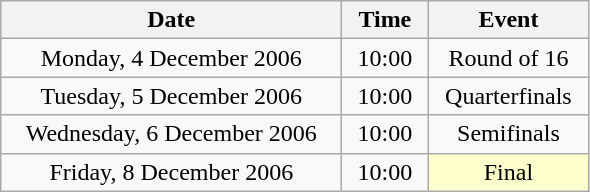<table class = "wikitable" style="text-align:center;">
<tr>
<th width=220>Date</th>
<th width=50>Time</th>
<th width=100>Event</th>
</tr>
<tr>
<td>Monday, 4 December 2006</td>
<td>10:00</td>
<td>Round of 16</td>
</tr>
<tr>
<td>Tuesday, 5 December 2006</td>
<td>10:00</td>
<td>Quarterfinals</td>
</tr>
<tr>
<td>Wednesday, 6 December 2006</td>
<td>10:00</td>
<td>Semifinals</td>
</tr>
<tr>
<td>Friday, 8 December 2006</td>
<td>10:00</td>
<td bgcolor=ffffcc>Final</td>
</tr>
</table>
